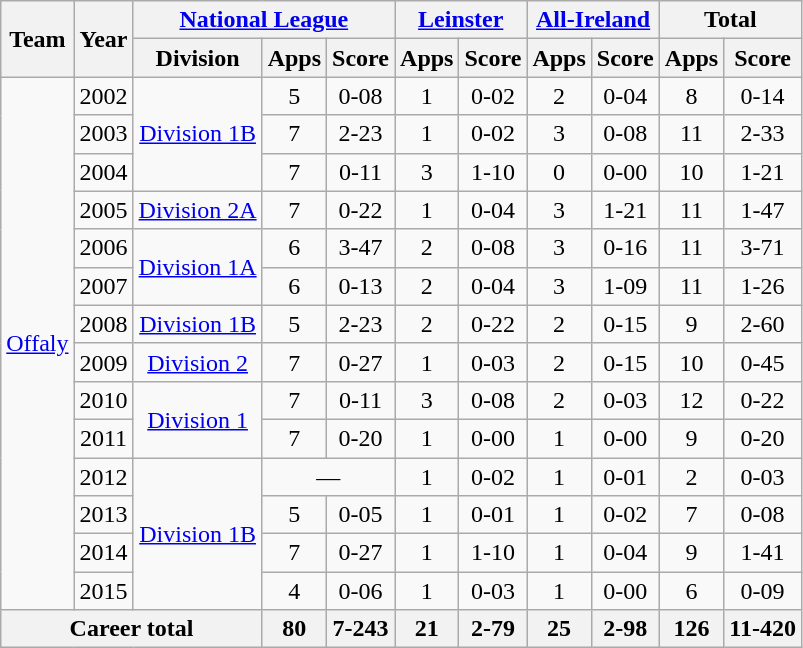<table class="wikitable" style="text-align:center">
<tr>
<th rowspan="2">Team</th>
<th rowspan="2">Year</th>
<th colspan="3"><a href='#'>National League</a></th>
<th colspan="2"><a href='#'>Leinster</a></th>
<th colspan="2"><a href='#'>All-Ireland</a></th>
<th colspan="2">Total</th>
</tr>
<tr>
<th>Division</th>
<th>Apps</th>
<th>Score</th>
<th>Apps</th>
<th>Score</th>
<th>Apps</th>
<th>Score</th>
<th>Apps</th>
<th>Score</th>
</tr>
<tr>
<td rowspan="14"><a href='#'>Offaly</a></td>
<td>2002</td>
<td rowspan="3"><a href='#'>Division 1B</a></td>
<td>5</td>
<td>0-08</td>
<td>1</td>
<td>0-02</td>
<td>2</td>
<td>0-04</td>
<td>8</td>
<td>0-14</td>
</tr>
<tr>
<td>2003</td>
<td>7</td>
<td>2-23</td>
<td>1</td>
<td>0-02</td>
<td>3</td>
<td>0-08</td>
<td>11</td>
<td>2-33</td>
</tr>
<tr>
<td>2004</td>
<td>7</td>
<td>0-11</td>
<td>3</td>
<td>1-10</td>
<td>0</td>
<td>0-00</td>
<td>10</td>
<td>1-21</td>
</tr>
<tr>
<td>2005</td>
<td rowspan="1"><a href='#'>Division 2A</a></td>
<td>7</td>
<td>0-22</td>
<td>1</td>
<td>0-04</td>
<td>3</td>
<td>1-21</td>
<td>11</td>
<td>1-47</td>
</tr>
<tr>
<td>2006</td>
<td rowspan="2"><a href='#'>Division 1A</a></td>
<td>6</td>
<td>3-47</td>
<td>2</td>
<td>0-08</td>
<td>3</td>
<td>0-16</td>
<td>11</td>
<td>3-71</td>
</tr>
<tr>
<td>2007</td>
<td>6</td>
<td>0-13</td>
<td>2</td>
<td>0-04</td>
<td>3</td>
<td>1-09</td>
<td>11</td>
<td>1-26</td>
</tr>
<tr>
<td>2008</td>
<td rowspan="1"><a href='#'>Division 1B</a></td>
<td>5</td>
<td>2-23</td>
<td>2</td>
<td>0-22</td>
<td>2</td>
<td>0-15</td>
<td>9</td>
<td>2-60</td>
</tr>
<tr>
<td>2009</td>
<td rowspan="1"><a href='#'>Division 2</a></td>
<td>7</td>
<td>0-27</td>
<td>1</td>
<td>0-03</td>
<td>2</td>
<td>0-15</td>
<td>10</td>
<td>0-45</td>
</tr>
<tr>
<td>2010</td>
<td rowspan="2"><a href='#'>Division 1</a></td>
<td>7</td>
<td>0-11</td>
<td>3</td>
<td>0-08</td>
<td>2</td>
<td>0-03</td>
<td>12</td>
<td>0-22</td>
</tr>
<tr>
<td>2011</td>
<td>7</td>
<td>0-20</td>
<td>1</td>
<td>0-00</td>
<td>1</td>
<td>0-00</td>
<td>9</td>
<td>0-20</td>
</tr>
<tr>
<td>2012</td>
<td rowspan="4"><a href='#'>Division 1B</a></td>
<td colspan=2>—</td>
<td>1</td>
<td>0-02</td>
<td>1</td>
<td>0-01</td>
<td>2</td>
<td>0-03</td>
</tr>
<tr>
<td>2013</td>
<td>5</td>
<td>0-05</td>
<td>1</td>
<td>0-01</td>
<td>1</td>
<td>0-02</td>
<td>7</td>
<td>0-08</td>
</tr>
<tr>
<td>2014</td>
<td>7</td>
<td>0-27</td>
<td>1</td>
<td>1-10</td>
<td>1</td>
<td>0-04</td>
<td>9</td>
<td>1-41</td>
</tr>
<tr>
<td>2015</td>
<td>4</td>
<td>0-06</td>
<td>1</td>
<td>0-03</td>
<td>1</td>
<td>0-00</td>
<td>6</td>
<td>0-09</td>
</tr>
<tr>
<th colspan="3">Career total</th>
<th>80</th>
<th>7-243</th>
<th>21</th>
<th>2-79</th>
<th>25</th>
<th>2-98</th>
<th>126</th>
<th>11-420</th>
</tr>
</table>
